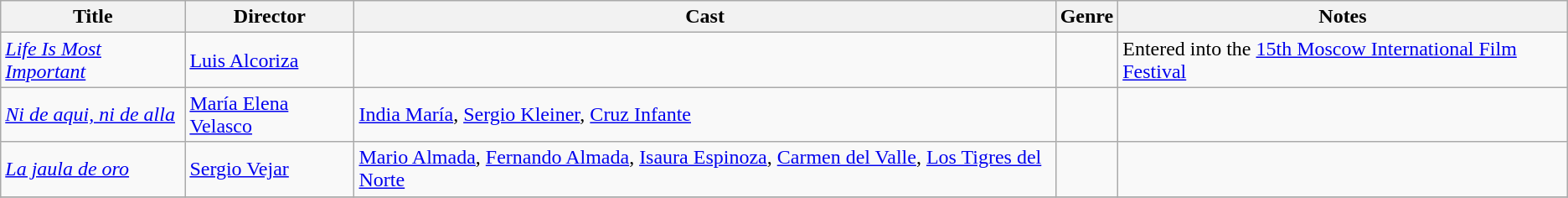<table class="wikitable">
<tr>
<th>Title</th>
<th>Director</th>
<th>Cast</th>
<th>Genre</th>
<th>Notes</th>
</tr>
<tr>
<td><em><a href='#'>Life Is Most Important</a></em></td>
<td><a href='#'>Luis Alcoriza</a></td>
<td></td>
<td></td>
<td>Entered into the <a href='#'>15th Moscow International Film Festival</a></td>
</tr>
<tr>
<td><em><a href='#'>Ni de aqui, ni de alla</a></em></td>
<td><a href='#'>María Elena Velasco</a></td>
<td><a href='#'>India María</a>, <a href='#'>Sergio Kleiner</a>, <a href='#'>Cruz Infante</a></td>
<td></td>
<td></td>
</tr>
<tr>
<td><em><a href='#'>La jaula de oro</a></em></td>
<td><a href='#'>Sergio Vejar</a></td>
<td><a href='#'>Mario Almada</a>, <a href='#'>Fernando Almada</a>, <a href='#'>Isaura Espinoza</a>, <a href='#'>Carmen del Valle</a>, <a href='#'>Los Tigres del Norte</a></td>
<td></td>
<td></td>
</tr>
<tr>
</tr>
</table>
